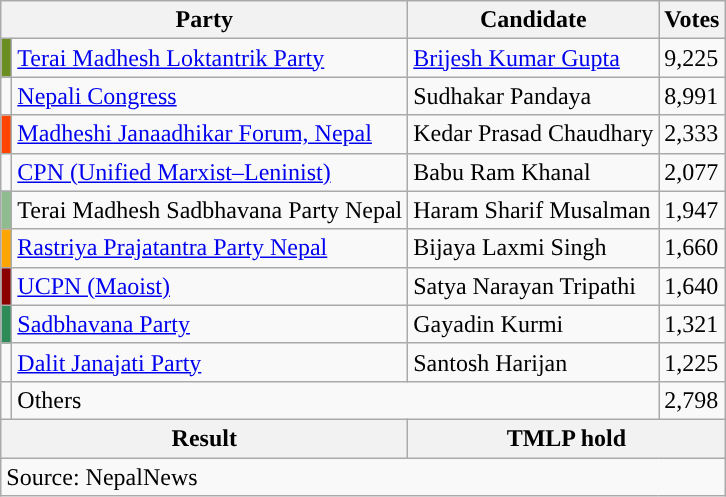<table class="wikitable">
<tr>
<th colspan="2">Party</th>
<th>Candidate</th>
<th>Votes</th>
</tr>
<tr>
<td style="background-color:olivedrab"></td>
<td><a href='#'>Terai Madhesh Loktantrik Party</a></td>
<td><a href='#'>Brijesh Kumar Gupta</a></td>
<td>9,225</td>
</tr>
<tr>
<td style="background-color:"></td>
<td><a href='#'>Nepali Congress</a></td>
<td>Sudhakar Pandaya</td>
<td>8,991</td>
</tr>
<tr>
<td style="background-color:orangered"></td>
<td><a href='#'>Madheshi Janaadhikar Forum, Nepal</a></td>
<td>Kedar Prasad Chaudhary</td>
<td>2,333</td>
</tr>
<tr>
<td style="background-color:"></td>
<td><a href='#'>CPN (Unified Marxist–Leninist)</a></td>
<td>Babu Ram Khanal</td>
<td>2,077</td>
</tr>
<tr>
<td style="background-color:darkseagreen"></td>
<td>Terai Madhesh Sadbhavana Party Nepal</td>
<td>Haram Sharif Musalman</td>
<td>1,947</td>
</tr>
<tr>
<td style="background-color:orange"></td>
<td><a href='#'>Rastriya Prajatantra Party Nepal</a></td>
<td>Bijaya Laxmi Singh</td>
<td>1,660</td>
</tr>
<tr>
<td style="background-color:darkred"></td>
<td><a href='#'>UCPN (Maoist)</a></td>
<td>Satya Narayan Tripathi</td>
<td>1,640</td>
</tr>
<tr>
<td style="background-color:seagreen"></td>
<td><a href='#'>Sadbhavana Party</a></td>
<td>Gayadin Kurmi</td>
<td>1,321</td>
</tr>
<tr>
<td></td>
<td><a href='#'>Dalit Janajati Party</a></td>
<td>Santosh Harijan</td>
<td>1,225</td>
</tr>
<tr>
<td></td>
<td colspan="2">Others</td>
<td>2,798</td>
</tr>
<tr>
<th colspan="2">Result</th>
<th colspan="2">TMLP hold</th>
</tr>
<tr>
<td colspan="4">Source: NepalNews</td>
</tr>
</table>
